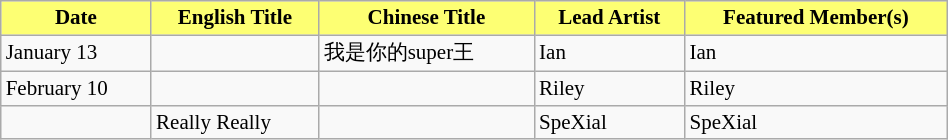<table class="wikitable" style="font-size:14px" text-align="center" width="50%">
<tr>
<th style="background: #FDFF73"><strong>Date</strong></th>
<th style="background: #FDFF73"><strong>English Title</strong></th>
<th style="background: #FDFF73"><strong>Chinese Title</strong></th>
<th style="background: #FDFF73"><strong>Lead Artist</strong></th>
<th style="background: #FDFF73"><strong>Featured Member(s)</strong></th>
</tr>
<tr>
<td>January 13</td>
<td></td>
<td>我是你的super王</td>
<td>Ian</td>
<td>Ian</td>
</tr>
<tr>
<td>February 10</td>
<td></td>
<td></td>
<td>Riley</td>
<td>Riley</td>
</tr>
<tr>
<td></td>
<td>Really Really</td>
<td></td>
<td>SpeXial</td>
<td>SpeXial</td>
</tr>
</table>
